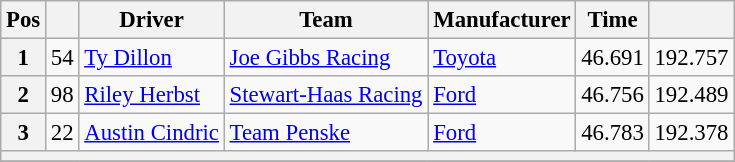<table class="wikitable" style="font-size:95%">
<tr>
<th>Pos</th>
<th></th>
<th>Driver</th>
<th>Team</th>
<th>Manufacturer</th>
<th>Time</th>
<th></th>
</tr>
<tr>
<th>1</th>
<td>54</td>
<td><a href='#'>Ty Dillon</a></td>
<td><a href='#'>Joe Gibbs Racing</a></td>
<td><a href='#'>Toyota</a></td>
<td>46.691</td>
<td>192.757</td>
</tr>
<tr>
<th>2</th>
<td>98</td>
<td><a href='#'>Riley Herbst</a></td>
<td><a href='#'>Stewart-Haas Racing</a></td>
<td><a href='#'>Ford</a></td>
<td>46.756</td>
<td>192.489</td>
</tr>
<tr>
<th>3</th>
<td>22</td>
<td><a href='#'>Austin Cindric</a></td>
<td><a href='#'>Team Penske</a></td>
<td><a href='#'>Ford</a></td>
<td>46.783</td>
<td>192.378</td>
</tr>
<tr>
<th colspan="7"></th>
</tr>
<tr>
</tr>
</table>
